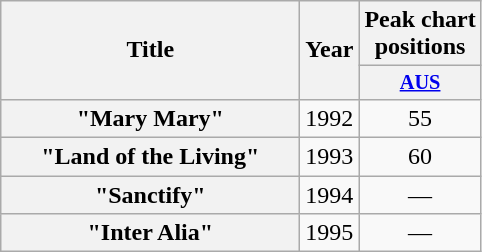<table class="wikitable plainrowheaders" style="text-align:center;" border="1">
<tr>
<th scope="col" rowspan="2" style="width:12em;">Title</th>
<th scope="col" rowspan="2">Year</th>
<th scope="col" colspan="1">Peak chart<br>positions</th>
</tr>
<tr>
<th scope="col" style="font-size:85%"><a href='#'>AUS</a><br></th>
</tr>
<tr>
<th scope="row">"Mary Mary"</th>
<td>1992</td>
<td style="text-align:center;">55</td>
</tr>
<tr>
<th scope="row">"Land of the Living"</th>
<td>1993</td>
<td style="text-align:center;">60</td>
</tr>
<tr>
<th scope="row">"Sanctify"</th>
<td>1994</td>
<td style="text-align:center;">—</td>
</tr>
<tr>
<th scope="row">"Inter Alia"</th>
<td>1995</td>
<td style="text-align:center;">—</td>
</tr>
</table>
